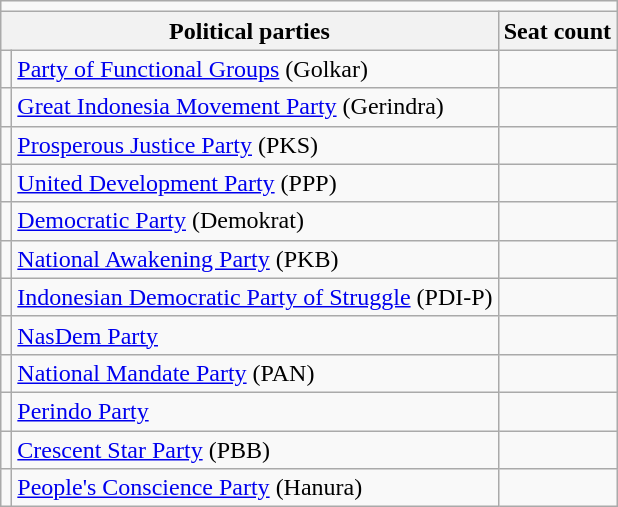<table class="wikitable">
<tr>
<td colspan="4"></td>
</tr>
<tr>
<th colspan="2">Political parties</th>
<th>Seat count</th>
</tr>
<tr>
<td bgcolor=></td>
<td><a href='#'>Party of Functional Groups</a> (Golkar)</td>
<td></td>
</tr>
<tr>
<td bgcolor=></td>
<td><a href='#'>Great Indonesia Movement Party</a> (Gerindra)</td>
<td></td>
</tr>
<tr>
<td bgcolor=></td>
<td><a href='#'>Prosperous Justice Party</a> (PKS)</td>
<td></td>
</tr>
<tr>
<td bgcolor=></td>
<td><a href='#'>United Development Party</a> (PPP)</td>
<td></td>
</tr>
<tr>
<td bgcolor=></td>
<td><a href='#'>Democratic Party</a> (Demokrat)</td>
<td></td>
</tr>
<tr>
<td bgcolor=></td>
<td><a href='#'>National Awakening Party</a> (PKB)</td>
<td></td>
</tr>
<tr>
<td bgcolor=></td>
<td><a href='#'>Indonesian Democratic Party of Struggle</a> (PDI-P)</td>
<td></td>
</tr>
<tr>
<td bgcolor=></td>
<td><a href='#'>NasDem Party</a></td>
<td></td>
</tr>
<tr>
<td bgcolor=></td>
<td><a href='#'>National Mandate Party</a> (PAN)</td>
<td></td>
</tr>
<tr>
<td bgcolor=></td>
<td><a href='#'>Perindo Party</a></td>
<td></td>
</tr>
<tr>
<td bgcolor=></td>
<td><a href='#'>Crescent Star Party</a> (PBB)</td>
<td></td>
</tr>
<tr>
<td bgcolor=></td>
<td><a href='#'>People's Conscience Party</a> (Hanura)</td>
<td></td>
</tr>
</table>
